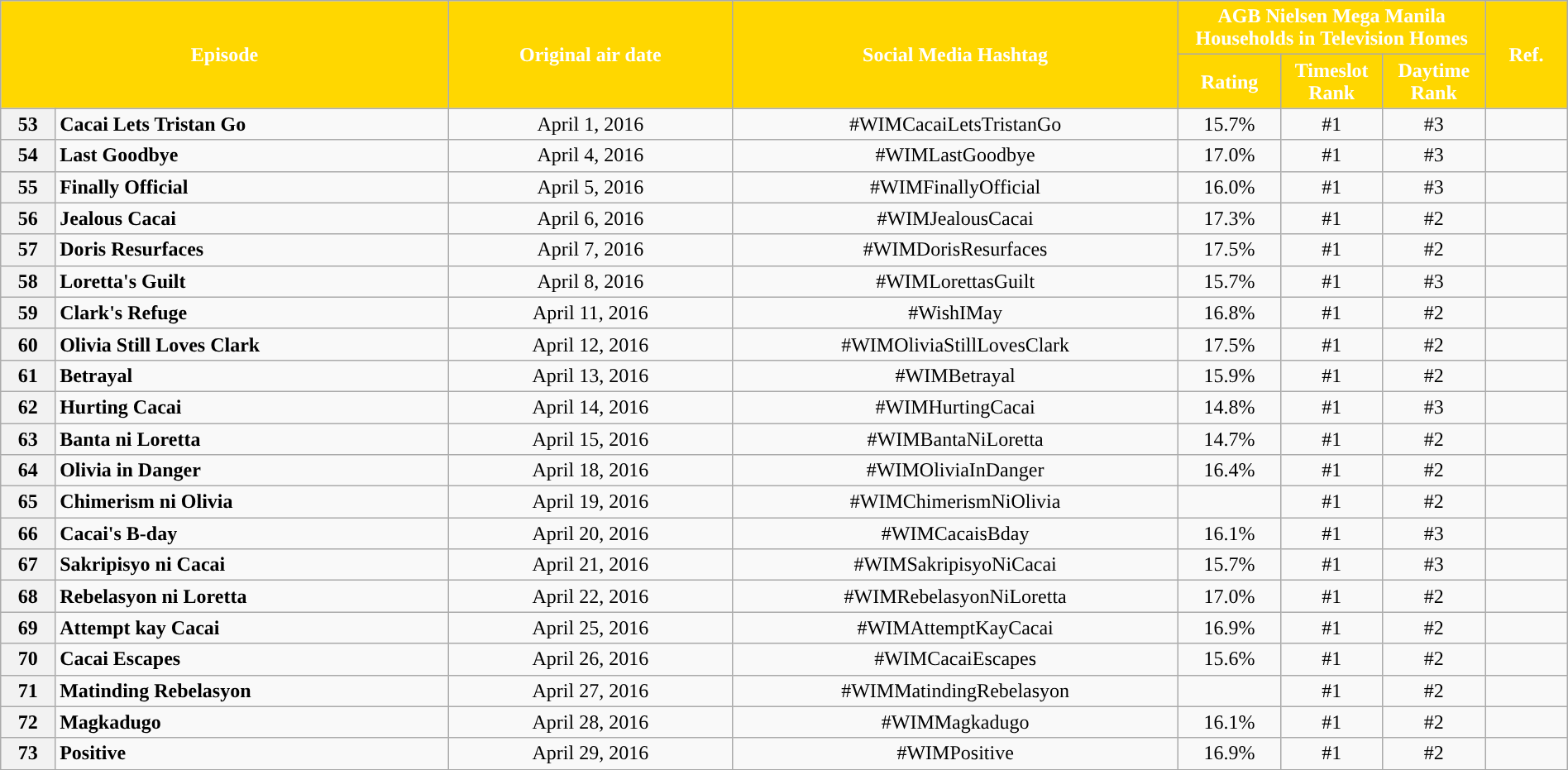<table class="wikitable" style="text-align:center; font-size:100%; line-height:18px;"  width="100%">
<tr>
<th colspan="2" rowspan="2" style="background-color:#FFD700; color:#ffffff;">Episode</th>
<th style="background:#FFD700; color:white" rowspan="2">Original air date</th>
<th style="background:#FFD700; color:white" rowspan="2">Social Media Hashtag</th>
<th style="background-color:#FFD700; color:#ffffff;" colspan="3">AGB Nielsen Mega Manila Households in Television Homes</th>
<th rowspan="2" style="background:#FFD700; color:white">Ref.</th>
</tr>
<tr style="text-align: center style=">
<th style="background-color:#FFD700; width:75px; color:#ffffff;">Rating</th>
<th style="background-color:#FFD700; width:75px; color:#ffffff;">Timeslot Rank</th>
<th style="background-color:#FFD700; width:75px; color:#ffffff;">Daytime Rank</th>
</tr>
<tr>
<th>53</th>
<td style="text-align: left;"><strong>Cacai Lets Tristan Go</strong></td>
<td>April 1, 2016</td>
<td>#WIMCacaiLetsTristanGo</td>
<td>15.7%</td>
<td>#1</td>
<td>#3</td>
<td></td>
</tr>
<tr>
<th>54</th>
<td style="text-align: left;"><strong>Last Goodbye</strong></td>
<td>April 4, 2016</td>
<td>#WIMLastGoodbye</td>
<td>17.0%</td>
<td>#1</td>
<td>#3</td>
<td></td>
</tr>
<tr>
<th>55</th>
<td style="text-align: left;"><strong>Finally Official</strong></td>
<td>April 5, 2016</td>
<td>#WIMFinallyOfficial</td>
<td>16.0%</td>
<td>#1</td>
<td>#3</td>
<td></td>
</tr>
<tr>
<th>56</th>
<td style="text-align: left;"><strong>Jealous Cacai</strong></td>
<td>April 6, 2016</td>
<td>#WIMJealousCacai</td>
<td>17.3%</td>
<td>#1</td>
<td>#2</td>
<td></td>
</tr>
<tr>
<th>57</th>
<td style="text-align: left;"><strong>Doris Resurfaces</strong></td>
<td>April 7, 2016</td>
<td>#WIMDorisResurfaces</td>
<td>17.5%</td>
<td>#1</td>
<td>#2</td>
<td></td>
</tr>
<tr>
<th>58</th>
<td style="text-align: left;"><strong>Loretta's Guilt</strong></td>
<td>April 8, 2016</td>
<td>#WIMLorettasGuilt</td>
<td>15.7%</td>
<td>#1</td>
<td>#3</td>
<td></td>
</tr>
<tr>
<th>59</th>
<td style="text-align: left;"><strong>Clark's Refuge</strong></td>
<td>April 11, 2016</td>
<td>#WishIMay</td>
<td>16.8%</td>
<td>#1</td>
<td>#2</td>
<td></td>
</tr>
<tr>
<th>60</th>
<td style="text-align: left;"><strong>Olivia Still Loves Clark</strong></td>
<td>April 12, 2016</td>
<td>#WIMOliviaStillLovesClark</td>
<td>17.5%</td>
<td>#1</td>
<td>#2</td>
<td></td>
</tr>
<tr>
<th>61</th>
<td style="text-align: left;"><strong>Betrayal</strong></td>
<td>April 13, 2016</td>
<td>#WIMBetrayal</td>
<td>15.9%</td>
<td>#1</td>
<td>#2</td>
<td></td>
</tr>
<tr>
<th>62</th>
<td style="text-align: left;"><strong>Hurting Cacai</strong></td>
<td>April 14, 2016</td>
<td>#WIMHurtingCacai</td>
<td>14.8%</td>
<td>#1</td>
<td>#3</td>
<td></td>
</tr>
<tr>
<th>63</th>
<td style="text-align: left;"><strong>Banta ni Loretta</strong></td>
<td>April 15, 2016</td>
<td>#WIMBantaNiLoretta</td>
<td>14.7%</td>
<td>#1</td>
<td>#2</td>
<td></td>
</tr>
<tr>
<th>64</th>
<td style="text-align: left;"><strong>Olivia in Danger</strong></td>
<td>April 18, 2016</td>
<td>#WIMOliviaInDanger</td>
<td>16.4%</td>
<td>#1</td>
<td>#2</td>
<td></td>
</tr>
<tr>
<th>65</th>
<td style="text-align: left;"><strong>Chimerism ni Olivia</strong></td>
<td>April 19, 2016</td>
<td>#WIMChimerismNiOlivia</td>
<td></td>
<td>#1</td>
<td>#2</td>
<td></td>
</tr>
<tr>
<th>66</th>
<td style="text-align: left;"><strong>Cacai's B-day</strong></td>
<td>April 20, 2016</td>
<td>#WIMCacaisBday</td>
<td>16.1%</td>
<td>#1</td>
<td>#3</td>
<td></td>
</tr>
<tr>
<th>67</th>
<td style="text-align: left;"><strong>Sakripisyo ni Cacai</strong></td>
<td>April 21, 2016</td>
<td>#WIMSakripisyoNiCacai</td>
<td>15.7%</td>
<td>#1</td>
<td>#3</td>
<td></td>
</tr>
<tr>
<th>68</th>
<td style="text-align: left;"><strong>Rebelasyon ni Loretta</strong></td>
<td>April 22, 2016</td>
<td>#WIMRebelasyonNiLoretta</td>
<td>17.0%</td>
<td>#1</td>
<td>#2</td>
<td></td>
</tr>
<tr>
<th>69</th>
<td style="text-align: left;"><strong>Attempt kay Cacai</strong></td>
<td>April 25, 2016</td>
<td>#WIMAttemptKayCacai</td>
<td>16.9%</td>
<td>#1</td>
<td>#2</td>
<td></td>
</tr>
<tr>
<th>70</th>
<td style="text-align: left;"><strong>Cacai Escapes</strong></td>
<td>April 26, 2016</td>
<td>#WIMCacaiEscapes</td>
<td>15.6%</td>
<td>#1</td>
<td>#2</td>
<td></td>
</tr>
<tr>
<th>71</th>
<td style="text-align: left;"><strong>Matinding Rebelasyon</strong></td>
<td>April 27, 2016</td>
<td>#WIMMatindingRebelasyon</td>
<td></td>
<td>#1</td>
<td>#2</td>
<td></td>
</tr>
<tr>
<th>72</th>
<td style="text-align: left;"><strong>Magkadugo</strong></td>
<td>April 28, 2016</td>
<td>#WIMMagkadugo</td>
<td>16.1%</td>
<td>#1</td>
<td>#2</td>
<td></td>
</tr>
<tr>
<th>73</th>
<td style="text-align: left;"><strong>Positive</strong></td>
<td>April 29, 2016</td>
<td>#WIMPositive</td>
<td>16.9%</td>
<td>#1</td>
<td>#2</td>
<td></td>
</tr>
<tr>
</tr>
</table>
